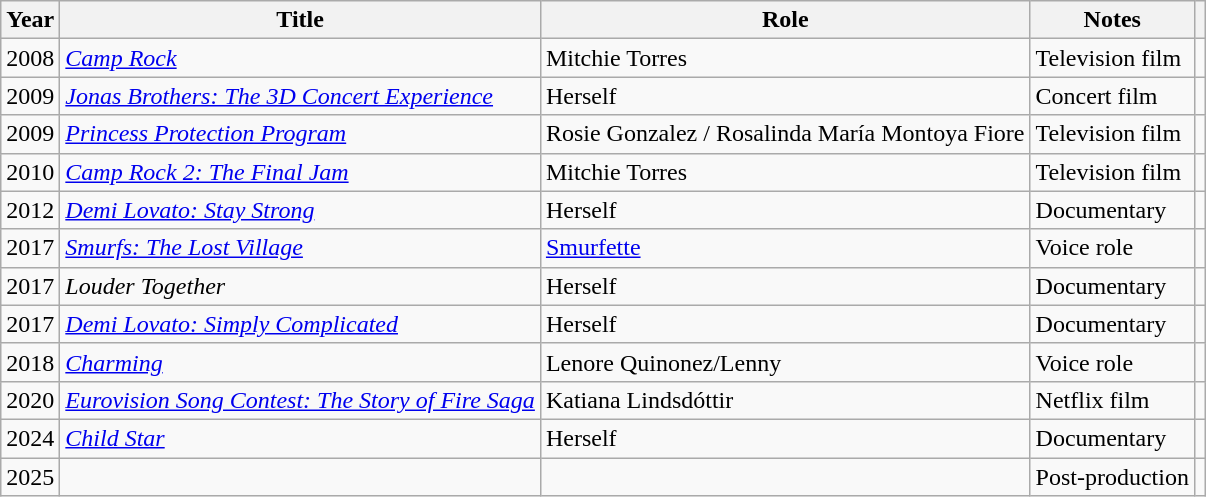<table class="wikitable sortable">
<tr>
<th scope="col">Year</th>
<th scope="col">Title</th>
<th scope="col">Role</th>
<th scope="col" class="unsortable">Notes</th>
<th scope="col" class="unsortable"></th>
</tr>
<tr>
<td>2008</td>
<td><em><a href='#'>Camp Rock</a></em></td>
<td>Mitchie Torres</td>
<td>Television film</td>
<td align="center"></td>
</tr>
<tr>
<td>2009</td>
<td><em><a href='#'>Jonas Brothers: The 3D Concert Experience</a></em></td>
<td>Herself</td>
<td>Concert film</td>
<td align="center"></td>
</tr>
<tr>
<td>2009</td>
<td><em><a href='#'>Princess Protection Program</a></em></td>
<td>Rosie Gonzalez / Rosalinda María Montoya Fiore</td>
<td>Television film</td>
<td align="center"></td>
</tr>
<tr>
<td>2010</td>
<td><em><a href='#'>Camp Rock 2: The Final Jam</a></em></td>
<td>Mitchie Torres</td>
<td>Television film</td>
<td align="center"></td>
</tr>
<tr>
<td>2012</td>
<td><em><a href='#'>Demi Lovato: Stay Strong</a></em></td>
<td>Herself</td>
<td>Documentary</td>
<td align="center"></td>
</tr>
<tr>
<td>2017</td>
<td><em><a href='#'>Smurfs: The Lost Village</a></em></td>
<td><a href='#'>Smurfette</a></td>
<td>Voice role</td>
<td align="center"></td>
</tr>
<tr>
<td>2017</td>
<td><em>Louder Together</em></td>
<td>Herself</td>
<td>Documentary</td>
<td align="center"></td>
</tr>
<tr>
<td>2017</td>
<td><em><a href='#'>Demi Lovato: Simply Complicated</a></em></td>
<td>Herself</td>
<td>Documentary</td>
<td align="center"></td>
</tr>
<tr>
<td>2018</td>
<td><em><a href='#'>Charming</a></em></td>
<td>Lenore Quinonez/Lenny</td>
<td>Voice role</td>
<td align="center"></td>
</tr>
<tr>
<td>2020</td>
<td><em><a href='#'>Eurovision Song Contest: The Story of Fire Saga</a></em></td>
<td>Katiana Lindsdóttir</td>
<td>Netflix film</td>
<td align="center"></td>
</tr>
<tr>
<td>2024</td>
<td><em><a href='#'>Child Star</a></em></td>
<td>Herself</td>
<td>Documentary</td>
<td align="center"></td>
</tr>
<tr>
<td>2025</td>
<td></td>
<td></td>
<td>Post-production</td>
<td align="center"></td>
</tr>
</table>
